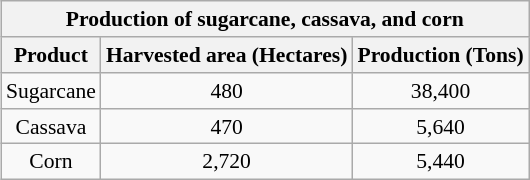<table class="wikitable" style="font-size: 90%; float:right; margin:1em; border-collapse:border; text-align:center;">
<tr>
<th colspan="3" class= style="background:#b8860b; text-align:right; font-size:larger; color:indigo;"><strong>Production of sugarcane, cassava, and corn</strong></th>
</tr>
<tr style="background:#f5f5f5;">
<th>Product</th>
<th>Harvested area (Hectares)</th>
<th>Production (Tons)</th>
</tr>
<tr>
<td>Sugarcane</td>
<td>480</td>
<td>38,400</td>
</tr>
<tr>
<td>Cassava</td>
<td>470</td>
<td>5,640</td>
</tr>
<tr>
<td>Corn</td>
<td>2,720</td>
<td>5,440</td>
</tr>
</table>
